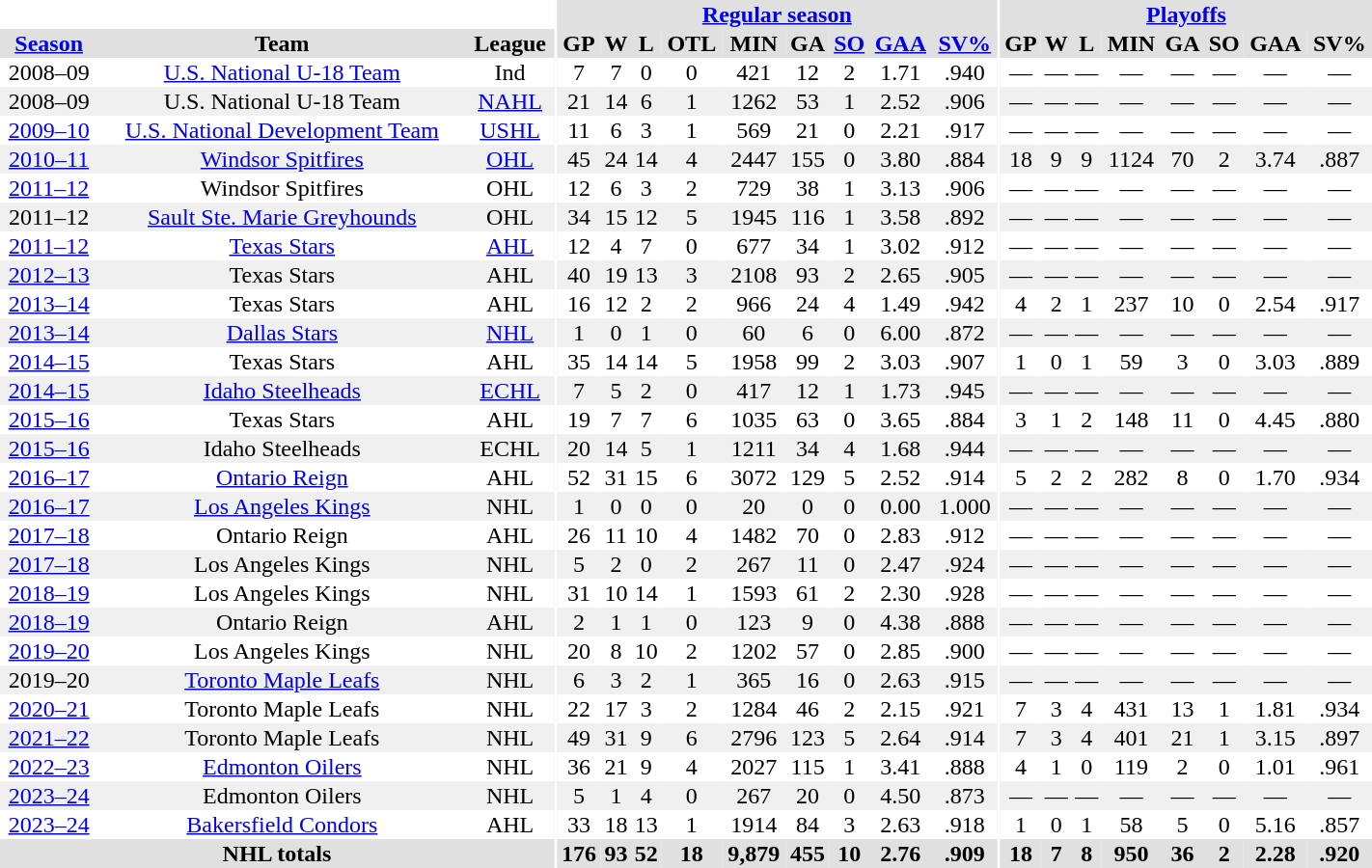<table border="0" cellpadding="1" cellspacing="0" style="text-align:center; width:75%">
<tr ALIGN="center" bgcolor="#e0e0e0">
<th align="center" colspan="3" bgcolor="#ffffff"></th>
<th align="center" rowspan="99" bgcolor="#ffffff"></th>
<th align="center" colspan="9" bgcolor="#e0e0e0"><a href='#'>Regular season</a></th>
<th align="center" rowspan="99" bgcolor="#ffffff"></th>
<th align="center" colspan="8" bgcolor="#e0e0e0"><a href='#'>Playoffs</a></th>
</tr>
<tr ALIGN="center" bgcolor="#e0e0e0">
<th><a href='#'>Season</a></th>
<th>Team</th>
<th>League</th>
<th>GP</th>
<th>W</th>
<th>L</th>
<th>OTL</th>
<th>MIN</th>
<th>GA</th>
<th><a href='#'>SO</a></th>
<th><a href='#'>GAA</a></th>
<th><a href='#'>SV%</a></th>
<th>GP</th>
<th>W</th>
<th>L</th>
<th>MIN</th>
<th>GA</th>
<th>SO</th>
<th>GAA</th>
<th>SV%</th>
</tr>
<tr>
<td>2008–09</td>
<td><a href='#'>U.S. National U-18 Team</a></td>
<td>Ind</td>
<td>7</td>
<td>7</td>
<td>0</td>
<td>0</td>
<td>421</td>
<td>12</td>
<td>2</td>
<td>1.71</td>
<td>.940</td>
<td>—</td>
<td>—</td>
<td>—</td>
<td>—</td>
<td>—</td>
<td>—</td>
<td>—</td>
<td>—</td>
</tr>
<tr bgcolor="#f0f0f0">
<td>2008–09</td>
<td>U.S. National U-18 Team</td>
<td><a href='#'>NAHL</a></td>
<td>21</td>
<td>14</td>
<td>6</td>
<td>1</td>
<td>1262</td>
<td>53</td>
<td>1</td>
<td>2.52</td>
<td>.906</td>
<td>—</td>
<td>—</td>
<td>—</td>
<td>—</td>
<td>—</td>
<td>—</td>
<td>—</td>
<td>—</td>
</tr>
<tr>
<td><a href='#'>2009–10</a></td>
<td><a href='#'>U.S. National Development Team</a></td>
<td><a href='#'>USHL</a></td>
<td>11</td>
<td>6</td>
<td>3</td>
<td>1</td>
<td>569</td>
<td>21</td>
<td>0</td>
<td>2.21</td>
<td>.917</td>
<td>—</td>
<td>—</td>
<td>—</td>
<td>—</td>
<td>—</td>
<td>—</td>
<td>—</td>
<td>—</td>
</tr>
<tr bgcolor="#f0f0f0">
<td><a href='#'>2010–11</a></td>
<td><a href='#'>Windsor Spitfires</a></td>
<td><a href='#'>OHL</a></td>
<td>45</td>
<td>24</td>
<td>14</td>
<td>4</td>
<td>2447</td>
<td>155</td>
<td>0</td>
<td>3.80</td>
<td>.884</td>
<td>18</td>
<td>9</td>
<td>9</td>
<td>1124</td>
<td>70</td>
<td>2</td>
<td>3.74</td>
<td>.887</td>
</tr>
<tr>
<td><a href='#'>2011–12</a></td>
<td>Windsor Spitfires</td>
<td>OHL</td>
<td>12</td>
<td>6</td>
<td>3</td>
<td>2</td>
<td>729</td>
<td>38</td>
<td>1</td>
<td>3.13</td>
<td>.906</td>
<td>—</td>
<td>—</td>
<td>—</td>
<td>—</td>
<td>—</td>
<td>—</td>
<td>—</td>
<td>—</td>
</tr>
<tr bgcolor="#f0f0f0">
<td>2011–12</td>
<td><a href='#'>Sault Ste. Marie Greyhounds</a></td>
<td>OHL</td>
<td>34</td>
<td>15</td>
<td>12</td>
<td>5</td>
<td>1945</td>
<td>116</td>
<td>1</td>
<td>3.58</td>
<td>.892</td>
<td>—</td>
<td>—</td>
<td>—</td>
<td>—</td>
<td>—</td>
<td>—</td>
<td>—</td>
<td>—</td>
</tr>
<tr>
<td><a href='#'>2011–12</a></td>
<td><a href='#'>Texas Stars</a></td>
<td><a href='#'>AHL</a></td>
<td>12</td>
<td>4</td>
<td>7</td>
<td>0</td>
<td>677</td>
<td>34</td>
<td>1</td>
<td>3.02</td>
<td>.912</td>
<td>—</td>
<td>—</td>
<td>—</td>
<td>—</td>
<td>—</td>
<td>—</td>
<td>—</td>
<td>—</td>
</tr>
<tr bgcolor="#f0f0f0">
<td><a href='#'>2012–13</a></td>
<td>Texas Stars</td>
<td>AHL</td>
<td>40</td>
<td>19</td>
<td>13</td>
<td>3</td>
<td>2108</td>
<td>93</td>
<td>2</td>
<td>2.65</td>
<td>.905</td>
<td>—</td>
<td>—</td>
<td>—</td>
<td>—</td>
<td>—</td>
<td>—</td>
<td>—</td>
<td>—</td>
</tr>
<tr>
<td><a href='#'>2013–14</a></td>
<td>Texas Stars</td>
<td>AHL</td>
<td>16</td>
<td>12</td>
<td>2</td>
<td>2</td>
<td>966</td>
<td>24</td>
<td>4</td>
<td>1.49</td>
<td>.942</td>
<td>4</td>
<td>2</td>
<td>1</td>
<td>237</td>
<td>10</td>
<td>0</td>
<td>2.54</td>
<td>.917</td>
</tr>
<tr bgcolor="#f0f0f0">
<td><a href='#'>2013–14</a></td>
<td><a href='#'>Dallas Stars</a></td>
<td><a href='#'>NHL</a></td>
<td>1</td>
<td>0</td>
<td>1</td>
<td>0</td>
<td>60</td>
<td>6</td>
<td>0</td>
<td>6.00</td>
<td>.872</td>
<td>—</td>
<td>—</td>
<td>—</td>
<td>—</td>
<td>—</td>
<td>—</td>
<td>—</td>
<td>—</td>
</tr>
<tr>
<td><a href='#'>2014–15</a></td>
<td>Texas Stars</td>
<td>AHL</td>
<td>35</td>
<td>14</td>
<td>14</td>
<td>5</td>
<td>1958</td>
<td>99</td>
<td>2</td>
<td>3.03</td>
<td>.907</td>
<td>1</td>
<td>0</td>
<td>1</td>
<td>59</td>
<td>3</td>
<td>0</td>
<td>3.03</td>
<td>.889</td>
</tr>
<tr bgcolor="#f0f0f0">
<td><a href='#'>2014–15</a></td>
<td><a href='#'>Idaho Steelheads</a></td>
<td><a href='#'>ECHL</a></td>
<td>7</td>
<td>5</td>
<td>2</td>
<td>0</td>
<td>417</td>
<td>12</td>
<td>1</td>
<td>1.73</td>
<td>.945</td>
<td>—</td>
<td>—</td>
<td>—</td>
<td>—</td>
<td>—</td>
<td>—</td>
<td>—</td>
<td>—</td>
</tr>
<tr>
<td><a href='#'>2015–16</a></td>
<td>Texas Stars</td>
<td>AHL</td>
<td>19</td>
<td>7</td>
<td>7</td>
<td>6</td>
<td>1035</td>
<td>63</td>
<td>0</td>
<td>3.65</td>
<td>.884</td>
<td>3</td>
<td>1</td>
<td>2</td>
<td>148</td>
<td>11</td>
<td>0</td>
<td>4.45</td>
<td>.880</td>
</tr>
<tr bgcolor="#f0f0f0">
<td><a href='#'>2015–16</a></td>
<td>Idaho Steelheads</td>
<td>ECHL</td>
<td>20</td>
<td>14</td>
<td>5</td>
<td>1</td>
<td>1211</td>
<td>34</td>
<td>4</td>
<td>1.68</td>
<td>.944</td>
<td>—</td>
<td>—</td>
<td>—</td>
<td>—</td>
<td>—</td>
<td>—</td>
<td>—</td>
<td>—</td>
</tr>
<tr>
<td><a href='#'>2016–17</a></td>
<td><a href='#'>Ontario Reign</a></td>
<td>AHL</td>
<td>52</td>
<td>31</td>
<td>15</td>
<td>6</td>
<td>3072</td>
<td>129</td>
<td>5</td>
<td>2.52</td>
<td>.914</td>
<td>5</td>
<td>2</td>
<td>2</td>
<td>282</td>
<td>8</td>
<td>0</td>
<td>1.70</td>
<td>.934</td>
</tr>
<tr bgcolor="#f0f0f0">
<td><a href='#'>2016–17</a></td>
<td><a href='#'>Los Angeles Kings</a></td>
<td>NHL</td>
<td>1</td>
<td>0</td>
<td>0</td>
<td>0</td>
<td>20</td>
<td>0</td>
<td>0</td>
<td>0.00</td>
<td>1.000</td>
<td>—</td>
<td>—</td>
<td>—</td>
<td>—</td>
<td>—</td>
<td>—</td>
<td>—</td>
<td>—</td>
</tr>
<tr>
<td><a href='#'>2017–18</a></td>
<td>Ontario Reign</td>
<td>AHL</td>
<td>26</td>
<td>11</td>
<td>10</td>
<td>4</td>
<td>1482</td>
<td>70</td>
<td>0</td>
<td>2.83</td>
<td>.912</td>
<td>—</td>
<td>—</td>
<td>—</td>
<td>—</td>
<td>—</td>
<td>—</td>
<td>—</td>
<td>—</td>
</tr>
<tr bgcolor="#f0f0f0">
<td><a href='#'>2017–18</a></td>
<td>Los Angeles Kings</td>
<td>NHL</td>
<td>5</td>
<td>2</td>
<td>0</td>
<td>2</td>
<td>267</td>
<td>11</td>
<td>0</td>
<td>2.47</td>
<td>.924</td>
<td>—</td>
<td>—</td>
<td>—</td>
<td>—</td>
<td>—</td>
<td>—</td>
<td>—</td>
<td>—</td>
</tr>
<tr>
<td><a href='#'>2018–19</a></td>
<td>Los Angeles Kings</td>
<td>NHL</td>
<td>31</td>
<td>10</td>
<td>14</td>
<td>1</td>
<td>1593</td>
<td>61</td>
<td>2</td>
<td>2.30</td>
<td>.928</td>
<td>—</td>
<td>—</td>
<td>—</td>
<td>—</td>
<td>—</td>
<td>—</td>
<td>—</td>
<td>—</td>
</tr>
<tr bgcolor="#f0f0f0">
<td><a href='#'>2018–19</a></td>
<td>Ontario Reign</td>
<td>AHL</td>
<td>2</td>
<td>1</td>
<td>1</td>
<td>0</td>
<td>123</td>
<td>9</td>
<td>0</td>
<td>4.38</td>
<td>.888</td>
<td>—</td>
<td>—</td>
<td>—</td>
<td>—</td>
<td>—</td>
<td>—</td>
<td>—</td>
<td>—</td>
</tr>
<tr>
<td><a href='#'>2019–20</a></td>
<td>Los Angeles Kings</td>
<td>NHL</td>
<td>20</td>
<td>8</td>
<td>10</td>
<td>2</td>
<td>1202</td>
<td>57</td>
<td>0</td>
<td>2.85</td>
<td>.900</td>
<td>—</td>
<td>—</td>
<td>—</td>
<td>—</td>
<td>—</td>
<td>—</td>
<td>—</td>
<td>—</td>
</tr>
<tr bgcolor="#f0f0f0">
<td>2019–20</td>
<td><a href='#'>Toronto Maple Leafs</a></td>
<td>NHL</td>
<td>6</td>
<td>3</td>
<td>2</td>
<td>1</td>
<td>365</td>
<td>16</td>
<td>0</td>
<td>2.63</td>
<td>.915</td>
<td>—</td>
<td>—</td>
<td>—</td>
<td>—</td>
<td>—</td>
<td>—</td>
<td>—</td>
<td>—</td>
</tr>
<tr>
<td><a href='#'>2020–21</a></td>
<td>Toronto Maple Leafs</td>
<td>NHL</td>
<td>22</td>
<td>17</td>
<td>3</td>
<td>2</td>
<td>1284</td>
<td>46</td>
<td>2</td>
<td>2.15</td>
<td>.921</td>
<td>7</td>
<td>3</td>
<td>4</td>
<td>431</td>
<td>13</td>
<td>1</td>
<td>1.81</td>
<td>.934</td>
</tr>
<tr bgcolor="#f0f0f0">
<td><a href='#'>2021–22</a></td>
<td>Toronto Maple Leafs</td>
<td>NHL</td>
<td>49</td>
<td>31</td>
<td>9</td>
<td>6</td>
<td>2796</td>
<td>123</td>
<td>5</td>
<td>2.64</td>
<td>.914</td>
<td>7</td>
<td>3</td>
<td>4</td>
<td>401</td>
<td>21</td>
<td>1</td>
<td>3.15</td>
<td>.897</td>
</tr>
<tr>
<td><a href='#'>2022–23</a></td>
<td><a href='#'>Edmonton Oilers</a></td>
<td>NHL</td>
<td>36</td>
<td>21</td>
<td>9</td>
<td>4</td>
<td>2027</td>
<td>115</td>
<td>1</td>
<td>3.41</td>
<td>.888</td>
<td>4</td>
<td>1</td>
<td>0</td>
<td>119</td>
<td>2</td>
<td>0</td>
<td>1.01</td>
<td>.961</td>
</tr>
<tr bgcolor="#f0f0f0">
<td><a href='#'>2023–24</a></td>
<td>Edmonton Oilers</td>
<td>NHL</td>
<td>5</td>
<td>1</td>
<td>4</td>
<td>0</td>
<td>267</td>
<td>20</td>
<td>0</td>
<td>4.50</td>
<td>.873</td>
<td>—</td>
<td>—</td>
<td>—</td>
<td>—</td>
<td>—</td>
<td>—</td>
<td>—</td>
<td>—</td>
</tr>
<tr>
<td><a href='#'>2023–24</a></td>
<td><a href='#'>Bakersfield Condors</a></td>
<td>AHL</td>
<td>33</td>
<td>18</td>
<td>13</td>
<td>1</td>
<td>1914</td>
<td>84</td>
<td>3</td>
<td>2.63</td>
<td>.918</td>
<td>1</td>
<td>0</td>
<td>1</td>
<td>58</td>
<td>5</td>
<td>0</td>
<td>5.16</td>
<td>.857</td>
</tr>
<tr bgcolor="#e0e0e0">
<th colspan="3">NHL totals</th>
<th>176</th>
<th>93</th>
<th>52</th>
<th>18</th>
<th>9,879</th>
<th>455</th>
<th>10</th>
<th>2.76</th>
<th>.909</th>
<th>18</th>
<th>7</th>
<th>8</th>
<th>950</th>
<th>36</th>
<th>2</th>
<th>2.28</th>
<th>.920</th>
</tr>
</table>
